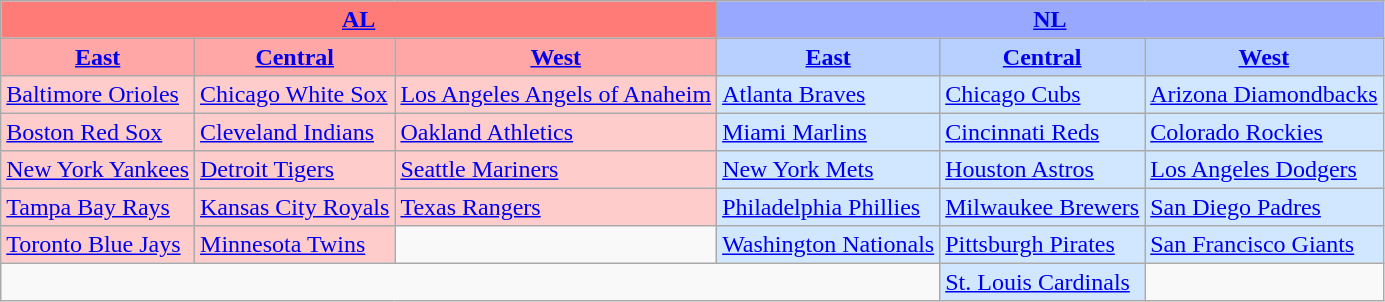<table class="wikitable" style="font-size:100%;line-height:1.1;">
<tr>
<th colspan="3" style="background-color: #FF7B77;"><a href='#'>AL</a></th>
<th colspan="3" style="background-color: #99A8FF;"><a href='#'>NL</a></th>
</tr>
<tr>
<th style="background-color: #FFA7A7;"><a href='#'>East</a></th>
<th style="background-color: #FFA7A7;"><a href='#'>Central</a></th>
<th style="background-color: #FFA7A7;"><a href='#'>West</a></th>
<th style="background-color: #B7D0FF;"><a href='#'>East</a></th>
<th style="background-color: #B7D0FF;"><a href='#'>Central</a></th>
<th style="background-color: #B7D0FF;"><a href='#'>West</a></th>
</tr>
<tr>
<td style="background-color: #FFCCCC;"><a href='#'>Baltimore Orioles</a></td>
<td style="background-color: #FFCCCC;"><a href='#'>Chicago White Sox</a></td>
<td style="background-color: #FFCCCC;"><a href='#'>Los Angeles Angels of Anaheim</a></td>
<td style="background-color: #D0E7FF;"><a href='#'>Atlanta Braves</a></td>
<td style="background-color: #D0E7FF;"><a href='#'>Chicago Cubs</a></td>
<td style="background-color: #D0E7FF;"><a href='#'>Arizona Diamondbacks</a></td>
</tr>
<tr>
<td style="background-color: #FFCCCC;"><a href='#'>Boston Red Sox</a></td>
<td style="background-color: #FFCCCC;"><a href='#'>Cleveland Indians</a></td>
<td style="background-color: #FFCCCC;"><a href='#'>Oakland Athletics</a></td>
<td style="background-color: #D0E7FF;"><a href='#'>Miami Marlins</a></td>
<td style="background-color: #D0E7FF;"><a href='#'>Cincinnati Reds</a></td>
<td style="background-color: #D0E7FF;"><a href='#'>Colorado Rockies</a></td>
</tr>
<tr>
<td style="background-color: #FFCCCC;"><a href='#'>New York Yankees</a></td>
<td style="background-color: #FFCCCC;"><a href='#'>Detroit Tigers</a></td>
<td style="background-color: #FFCCCC;"><a href='#'>Seattle Mariners</a></td>
<td style="background-color: #D0E7FF;"><a href='#'>New York Mets</a></td>
<td style="background-color: #D0E7FF;"><a href='#'>Houston Astros</a></td>
<td style="background-color: #D0E7FF;"><a href='#'>Los Angeles Dodgers</a></td>
</tr>
<tr>
<td style="background-color: #FFCCCC;"><a href='#'>Tampa Bay Rays</a></td>
<td style="background-color: #FFCCCC;"><a href='#'>Kansas City Royals</a></td>
<td style="background-color: #FFCCCC;"><a href='#'>Texas Rangers</a></td>
<td style="background-color: #D0E7FF;"><a href='#'>Philadelphia Phillies</a></td>
<td style="background-color: #D0E7FF;"><a href='#'>Milwaukee Brewers</a></td>
<td style="background-color: #D0E7FF;"><a href='#'>San Diego Padres</a></td>
</tr>
<tr>
<td style="background-color: #FFCCCC;"><a href='#'>Toronto Blue Jays</a></td>
<td style="background-color: #FFCCCC;"><a href='#'>Minnesota Twins</a></td>
<td> </td>
<td style="background-color: #D0E7FF;"><a href='#'>Washington Nationals</a></td>
<td style="background-color: #D0E7FF;"><a href='#'>Pittsburgh Pirates</a></td>
<td style="background-color: #D0E7FF;"><a href='#'>San Francisco Giants</a></td>
</tr>
<tr>
<td colspan="4"> </td>
<td style="background-color: #D0E7FF;"><a href='#'>St. Louis Cardinals</a></td>
<td> </td>
</tr>
</table>
